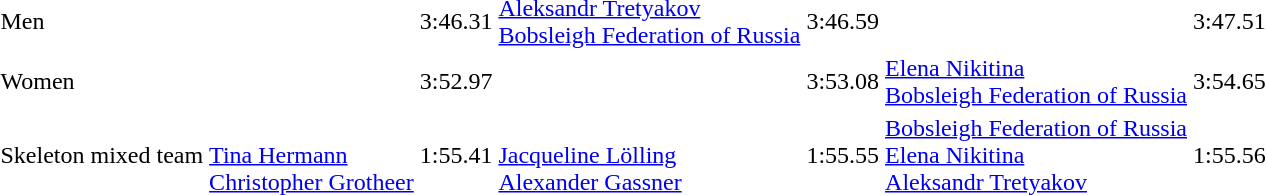<table>
<tr>
<td>Men<br></td>
<td></td>
<td>3:46.31</td>
<td><a href='#'>Aleksandr Tretyakov</a><br> <a href='#'>Bobsleigh Federation of Russia</a></td>
<td>3:46.59</td>
<td></td>
<td>3:47.51</td>
</tr>
<tr>
<td>Women<br></td>
<td></td>
<td>3:52.97</td>
<td></td>
<td>3:53.08</td>
<td><a href='#'>Elena Nikitina</a><br> <a href='#'>Bobsleigh Federation of Russia</a></td>
<td>3:54.65</td>
</tr>
<tr>
<td>Skeleton mixed team<br></td>
<td><br><a href='#'>Tina Hermann</a><br><a href='#'>Christopher Grotheer</a></td>
<td>1:55.41</td>
<td><br><a href='#'>Jacqueline Lölling</a><br><a href='#'>Alexander Gassner</a></td>
<td>1:55.55</td>
<td><a href='#'>Bobsleigh Federation of Russia</a><br><a href='#'>Elena Nikitina</a><br><a href='#'>Aleksandr Tretyakov</a></td>
<td>1:55.56</td>
</tr>
</table>
